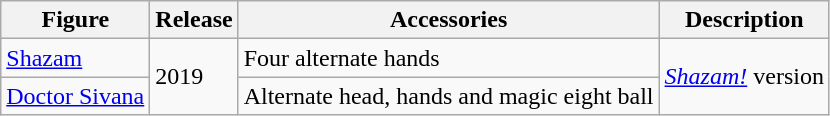<table class="wikitable">
<tr>
<th scope="col">Figure</th>
<th scope="col">Release</th>
<th scope="col">Accessories</th>
<th scope="col">Description</th>
</tr>
<tr>
<td><a href='#'>Shazam</a></td>
<td rowspan=2>2019</td>
<td>Four alternate hands</td>
<td rowspan=2><em><a href='#'>Shazam!</a></em> version</td>
</tr>
<tr>
<td><a href='#'>Doctor Sivana</a></td>
<td>Alternate head, hands and magic eight ball</td>
</tr>
</table>
